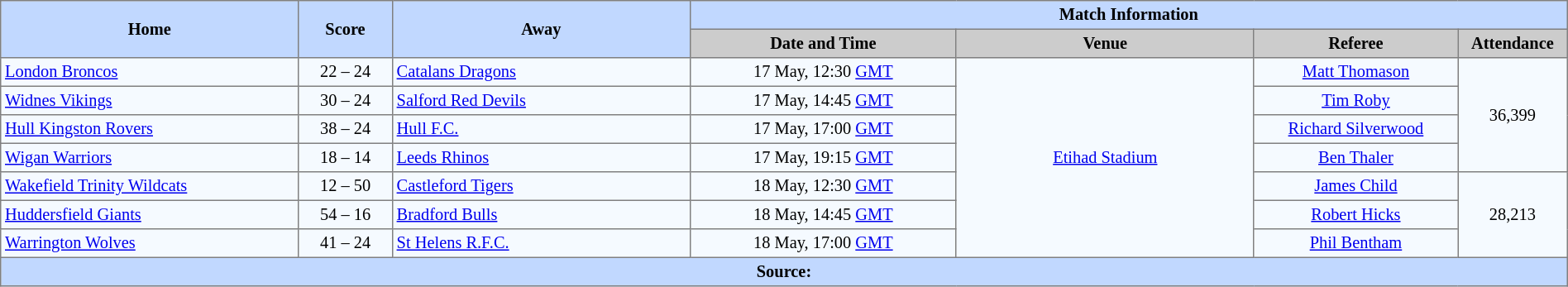<table border="1" cellpadding="3" cellspacing="0" style="border-collapse:collapse; font-size:85%; text-align:center; width:100%">
<tr style="background:#c1d8ff;">
<th rowspan="2" style="width:19%;">Home</th>
<th rowspan="2" style="width:6%;">Score</th>
<th rowspan="2" style="width:19%;">Away</th>
<th colspan=6>Match Information</th>
</tr>
<tr style="background:#ccc;">
<th width=17%>Date and Time</th>
<th width=19%>Venue</th>
<th width=13%>Referee</th>
<th width=7%>Attendance</th>
</tr>
<tr style="background:#f5faff;">
<td align=left> <a href='#'>London Broncos</a></td>
<td>22 – 24 </td>
<td align=left> <a href='#'>Catalans Dragons</a></td>
<td>17 May, 12:30 <a href='#'>GMT</a></td>
<td rowspan=7><a href='#'>Etihad Stadium</a></td>
<td><a href='#'>Matt Thomason</a></td>
<td rowspan=4>36,399 </td>
</tr>
<tr style="background:#f5faff;">
<td align=left> <a href='#'>Widnes Vikings</a></td>
<td>30 – 24 </td>
<td align=left> <a href='#'>Salford Red Devils</a></td>
<td>17 May, 14:45 <a href='#'>GMT</a></td>
<td><a href='#'>Tim Roby</a></td>
</tr>
<tr style="background:#f5faff;">
<td align=left> <a href='#'>Hull Kingston Rovers</a></td>
<td>38 – 24 </td>
<td align=left> <a href='#'>Hull F.C.</a></td>
<td>17 May, 17:00 <a href='#'>GMT</a></td>
<td><a href='#'>Richard Silverwood</a></td>
</tr>
<tr style="background:#f5faff;">
<td align=left> <a href='#'>Wigan Warriors</a></td>
<td>18 – 14 </td>
<td align=left> <a href='#'>Leeds Rhinos</a></td>
<td>17 May, 19:15 <a href='#'>GMT</a></td>
<td><a href='#'>Ben Thaler</a></td>
</tr>
<tr style="background:#f5faff;">
<td align=left> <a href='#'>Wakefield Trinity Wildcats</a></td>
<td>12 – 50 </td>
<td align=left> <a href='#'>Castleford Tigers</a></td>
<td>18 May, 12:30 <a href='#'>GMT</a></td>
<td><a href='#'>James Child</a></td>
<td rowspan=3>28,213 </td>
</tr>
<tr style="background:#f5faff;">
<td align=left> <a href='#'>Huddersfield Giants</a></td>
<td>54 – 16 </td>
<td align=left> <a href='#'>Bradford Bulls</a></td>
<td>18 May, 14:45 <a href='#'>GMT</a></td>
<td><a href='#'>Robert Hicks</a></td>
</tr>
<tr style="background:#f5faff;">
<td align=left> <a href='#'>Warrington Wolves</a></td>
<td>41 – 24 </td>
<td align=left> <a href='#'>St Helens R.F.C.</a></td>
<td>18 May, 17:00 <a href='#'>GMT</a></td>
<td><a href='#'>Phil Bentham</a></td>
</tr>
<tr style="background:#c1d8ff;">
<th colspan=12>Source:</th>
</tr>
</table>
